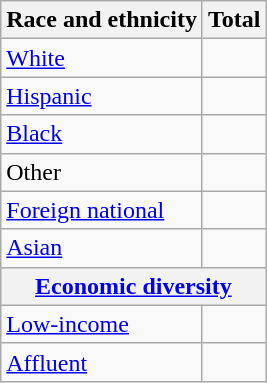<table class="wikitable floatright sortable collapsible"; text-align:right; font-size:80%;">
<tr>
<th>Race and ethnicity</th>
<th colspan="2" data-sort-type=number>Total</th>
</tr>
<tr>
<td><a href='#'>White</a></td>
<td align=right></td>
</tr>
<tr>
<td><a href='#'>Hispanic</a></td>
<td align=right></td>
</tr>
<tr>
<td><a href='#'>Black</a></td>
<td align=right></td>
</tr>
<tr>
<td>Other</td>
<td align=right></td>
</tr>
<tr>
<td><a href='#'>Foreign national</a></td>
<td align=right></td>
</tr>
<tr>
<td><a href='#'>Asian</a></td>
<td align=right></td>
</tr>
<tr>
<th colspan="4" data-sort-type=number><a href='#'>Economic diversity</a></th>
</tr>
<tr>
<td><a href='#'>Low-income</a></td>
<td align=right></td>
</tr>
<tr>
<td><a href='#'>Affluent</a></td>
<td align=right></td>
</tr>
</table>
